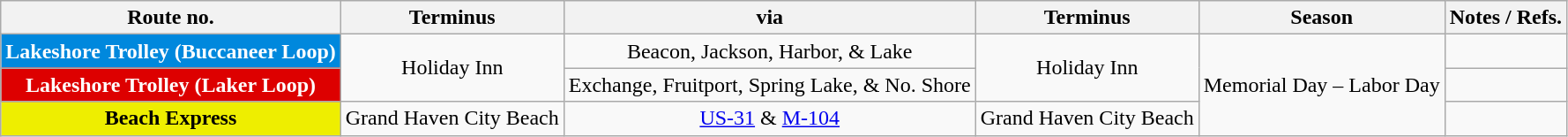<table class="wikitable sortable" style="font-size:100%;text-align:center">
<tr>
<th>Route no.</th>
<th>Terminus</th>
<th>via<br></th>
<th>Terminus</th>
<th>Season</th>
<th class="unsortable">Notes / Refs.</th>
</tr>
<tr>
<th style="background:#08d;color:#fff;">Lakeshore Trolley (Buccaneer Loop)</th>
<td rowspan=2>Holiday Inn</td>
<td>Beacon, Jackson, Harbor, & Lake<br></td>
<td rowspan=2>Holiday Inn</td>
<td rowspan=3>Memorial Day – Labor Day</td>
<td style="font-size:90%;text-align:left"></td>
</tr>
<tr>
<th style="background:#d00;color:#fff;">Lakeshore Trolley (Laker Loop)</th>
<td>Exchange, Fruitport, Spring Lake, & No. Shore<br></td>
<td style="font-size:90%;text-align:left"></td>
</tr>
<tr>
<th style="background:#ee0;color:#000;">Beach Express</th>
<td>Grand Haven City Beach</td>
<td><a href='#'>US-31</a> & <a href='#'>M-104</a><br></td>
<td>Grand Haven City Beach</td>
<td style="font-size:90%;text-align:left"></td>
</tr>
</table>
